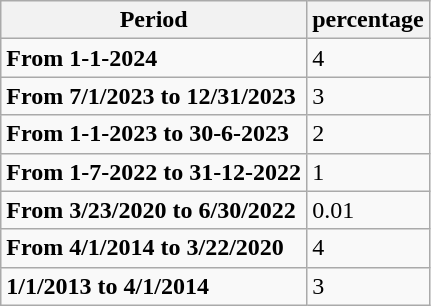<table class="wikitable">
<tr>
<th>Period</th>
<th>percentage</th>
</tr>
<tr>
<td><strong>From 1-1-2024</strong></td>
<td>4</td>
</tr>
<tr>
<td><strong>From 7/1/2023 to 12/31/2023</strong></td>
<td>3</td>
</tr>
<tr>
<td><strong>From 1-1-2023 to 30-6-2023</strong></td>
<td>2</td>
</tr>
<tr>
<td><strong>From 1-7-2022 to 31-12-2022</strong></td>
<td>1</td>
</tr>
<tr>
<td><strong>From 3/23/2020 to 6/30/2022</strong></td>
<td>0.01</td>
</tr>
<tr>
<td><strong>From 4/1/2014 to 3/22/2020</strong></td>
<td>4</td>
</tr>
<tr>
<td><strong>1/1/2013 to 4/1/2014</strong></td>
<td>3</td>
</tr>
</table>
